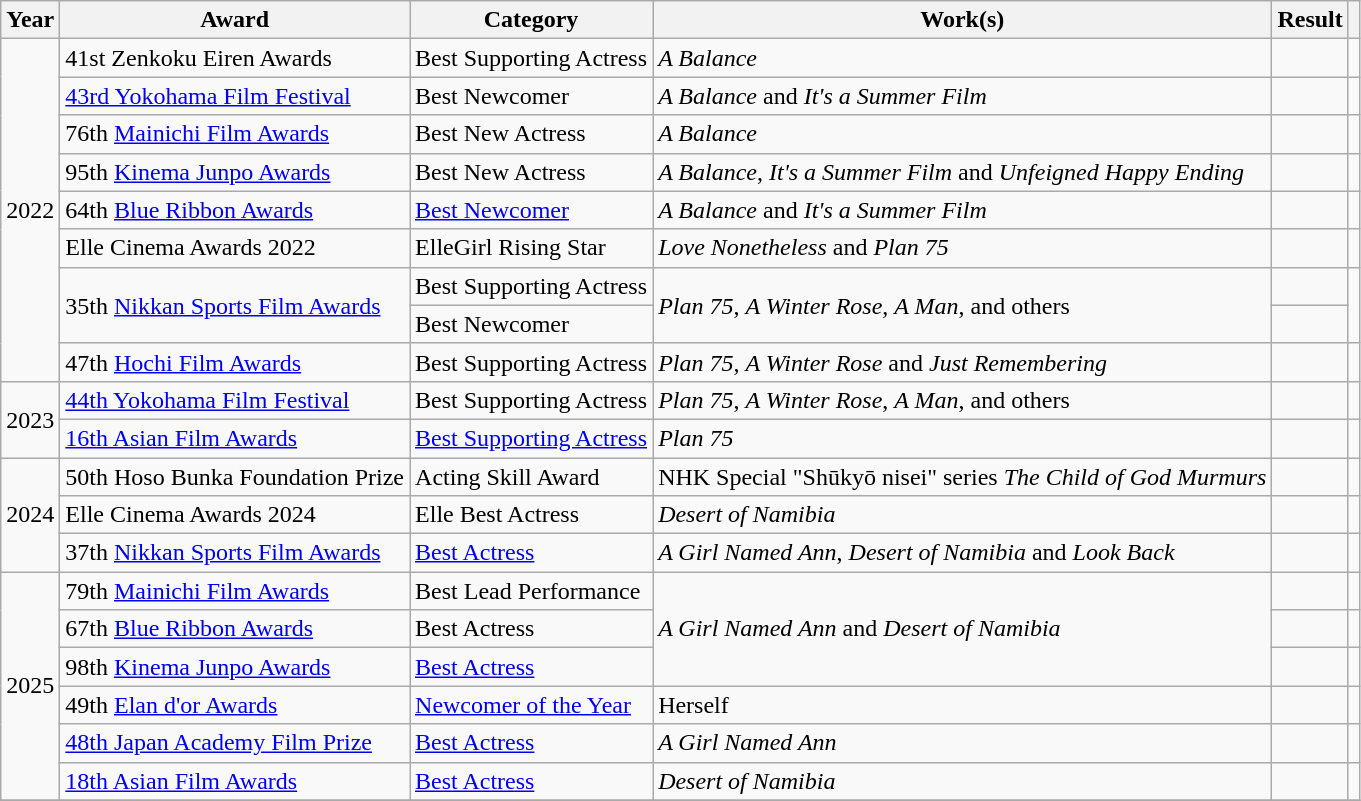<table class="wikitable">
<tr>
<th>Year</th>
<th>Award</th>
<th>Category</th>
<th>Work(s)</th>
<th>Result</th>
<th></th>
</tr>
<tr>
<td rowspan=9>2022</td>
<td>41st Zenkoku Eiren Awards</td>
<td>Best Supporting Actress</td>
<td><em>A Balance</em></td>
<td></td>
<td></td>
</tr>
<tr>
<td><a href='#'>43rd Yokohama Film Festival</a></td>
<td>Best Newcomer</td>
<td><em>A Balance</em> and <em>It's a Summer Film</em></td>
<td></td>
<td></td>
</tr>
<tr>
<td>76th <a href='#'>Mainichi Film Awards</a></td>
<td>Best New Actress</td>
<td><em>A Balance</em></td>
<td></td>
<td></td>
</tr>
<tr>
<td>95th <a href='#'>Kinema Junpo Awards</a></td>
<td>Best New Actress</td>
<td><em>A Balance</em>, <em>It's a Summer Film</em> and <em>Unfeigned Happy Ending</em></td>
<td></td>
<td></td>
</tr>
<tr>
<td>64th <a href='#'>Blue Ribbon Awards</a></td>
<td><a href='#'>Best Newcomer</a></td>
<td><em>A Balance</em> and <em>It's a Summer Film</em></td>
<td></td>
<td></td>
</tr>
<tr>
<td>Elle Cinema Awards 2022</td>
<td>ElleGirl Rising Star</td>
<td><em>Love Nonetheless</em> and <em>Plan 75</em></td>
<td></td>
<td></td>
</tr>
<tr>
<td rowspan=2>35th <a href='#'>Nikkan Sports Film Awards</a></td>
<td>Best Supporting Actress</td>
<td rowspan=2><em>Plan 75</em>, <em>A Winter Rose</em>, <em>A Man</em>, and others</td>
<td></td>
<td rowspan=2></td>
</tr>
<tr>
<td>Best Newcomer</td>
<td></td>
</tr>
<tr>
<td>47th <a href='#'>Hochi Film Awards</a></td>
<td>Best Supporting Actress</td>
<td><em>Plan 75</em>, <em>A Winter Rose</em> and <em>Just Remembering</em></td>
<td></td>
<td></td>
</tr>
<tr>
<td rowspan=2>2023</td>
<td><a href='#'>44th Yokohama Film Festival</a></td>
<td>Best Supporting Actress</td>
<td><em>Plan 75</em>, <em>A Winter Rose</em>, <em>A Man</em>, and others</td>
<td></td>
<td></td>
</tr>
<tr>
<td><a href='#'>16th Asian Film Awards</a></td>
<td><a href='#'>Best Supporting Actress</a></td>
<td><em>Plan 75</em></td>
<td></td>
<td></td>
</tr>
<tr>
<td rowspan=3>2024</td>
<td>50th Hoso Bunka Foundation Prize</td>
<td>Acting Skill Award</td>
<td>NHK Special "Shūkyō nisei" series <em>The Child of God Murmurs</em></td>
<td></td>
<td></td>
</tr>
<tr>
<td>Elle Cinema Awards 2024</td>
<td>Elle Best Actress</td>
<td><em>Desert of Namibia</em></td>
<td></td>
<td></td>
</tr>
<tr>
<td>37th <a href='#'>Nikkan Sports Film Awards</a></td>
<td><a href='#'>Best Actress</a></td>
<td><em>A Girl Named Ann</em>, <em>Desert of Namibia</em> and <em>Look Back</em></td>
<td></td>
<td></td>
</tr>
<tr>
<td rowspan=6>2025</td>
<td>79th <a href='#'>Mainichi Film Awards</a></td>
<td>Best Lead Performance</td>
<td rowspan=3><em>A Girl Named Ann</em> and <em>Desert of Namibia</em></td>
<td></td>
<td></td>
</tr>
<tr>
<td>67th <a href='#'>Blue Ribbon Awards</a></td>
<td>Best Actress</td>
<td></td>
<td></td>
</tr>
<tr>
<td>98th <a href='#'>Kinema Junpo Awards</a></td>
<td><a href='#'>Best Actress</a></td>
<td></td>
<td></td>
</tr>
<tr>
<td>49th <a href='#'>Elan d'or Awards</a></td>
<td><a href='#'>Newcomer of the Year</a></td>
<td>Herself</td>
<td></td>
<td></td>
</tr>
<tr>
<td><a href='#'>48th Japan Academy Film Prize</a></td>
<td><a href='#'>Best Actress</a></td>
<td><em>A Girl Named Ann</em></td>
<td></td>
<td></td>
</tr>
<tr>
<td><a href='#'>18th Asian Film Awards</a></td>
<td><a href='#'>Best Actress</a></td>
<td><em>Desert of Namibia</em></td>
<td></td>
<td></td>
</tr>
<tr>
</tr>
</table>
